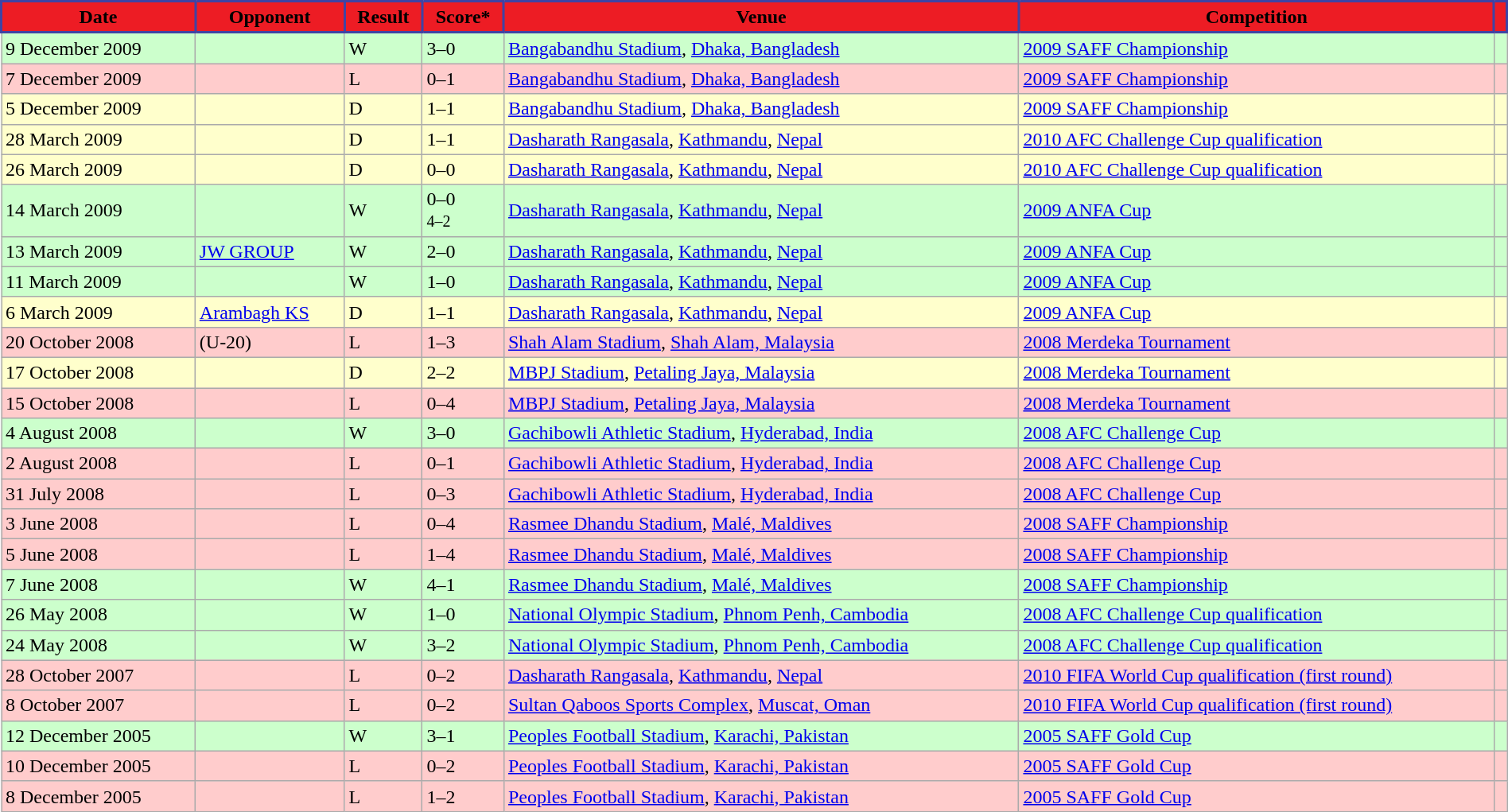<table width=100% class="wikitable">
<tr>
<th style="background:#ED1C24;border: 2px solid #3F43A4;"><span>Date</span></th>
<th style="background:#ED1C24;border: 2px solid #3F43A4;"><span>Opponent</span></th>
<th style="background:#ED1C24;border: 2px solid #3F43A4;"><span>Result</span></th>
<th style="background:#ED1C24;border: 2px solid #3F43A4;"><span>Score*</span></th>
<th style="background:#ED1C24;border: 2px solid #3F43A4;"><span>Venue</span></th>
<th style="background:#ED1C24;border: 2px solid #3F43A4;"><span>Competition</span></th>
<th style="background:#ED1C24;border: 2px solid #3F43A4;"><span></span></th>
</tr>
<tr bgcolor=#CCFFCC>
<td>9 December 2009</td>
<td></td>
<td>W</td>
<td>3–0</td>
<td> <a href='#'>Bangabandhu Stadium</a>, <a href='#'>Dhaka, Bangladesh</a></td>
<td><a href='#'>2009 SAFF Championship</a></td>
<td></td>
</tr>
<tr bgcolor=#FCC>
<td>7 December 2009</td>
<td></td>
<td>L</td>
<td>0–1</td>
<td> <a href='#'>Bangabandhu Stadium</a>, <a href='#'>Dhaka, Bangladesh</a></td>
<td><a href='#'>2009 SAFF Championship</a></td>
<td></td>
</tr>
<tr bgcolor=#FFFFCC>
<td>5 December 2009</td>
<td></td>
<td>D</td>
<td>1–1</td>
<td> <a href='#'>Bangabandhu Stadium</a>, <a href='#'>Dhaka, Bangladesh</a></td>
<td><a href='#'>2009 SAFF Championship</a></td>
<td></td>
</tr>
<tr bgcolor=#FFFFCC>
<td>28 March 2009</td>
<td></td>
<td>D</td>
<td>1–1</td>
<td> <a href='#'>Dasharath Rangasala</a>, <a href='#'>Kathmandu</a>, <a href='#'>Nepal</a></td>
<td><a href='#'>2010 AFC Challenge Cup qualification</a></td>
<td></td>
</tr>
<tr bgcolor=#FFFFCC>
<td>26 March 2009</td>
<td></td>
<td>D</td>
<td>0–0</td>
<td> <a href='#'>Dasharath Rangasala</a>, <a href='#'>Kathmandu</a>, <a href='#'>Nepal</a></td>
<td><a href='#'>2010 AFC Challenge Cup qualification</a></td>
<td></td>
</tr>
<tr bgcolor="#CCFFCC">
<td>14 March 2009</td>
<td></td>
<td>W</td>
<td>0–0 <br><small>4–2 </small></td>
<td> <a href='#'>Dasharath Rangasala</a>, <a href='#'>Kathmandu</a>, <a href='#'>Nepal</a></td>
<td><a href='#'>2009 ANFA Cup</a></td>
<td></td>
</tr>
<tr bgcolor="#CCFFCC">
<td>13 March 2009</td>
<td> <a href='#'>JW GROUP</a></td>
<td>W</td>
<td>2–0</td>
<td> <a href='#'>Dasharath Rangasala</a>, <a href='#'>Kathmandu</a>, <a href='#'>Nepal</a></td>
<td><a href='#'>2009 ANFA Cup</a></td>
<td></td>
</tr>
<tr bgcolor=#CCFFCC>
<td>11 March 2009</td>
<td></td>
<td>W</td>
<td>1–0</td>
<td> <a href='#'>Dasharath Rangasala</a>, <a href='#'>Kathmandu</a>, <a href='#'>Nepal</a></td>
<td><a href='#'>2009 ANFA Cup</a></td>
<td></td>
</tr>
<tr bgcolor=#FFFFCC>
<td>6 March 2009</td>
<td> <a href='#'>Arambagh KS</a></td>
<td>D</td>
<td>1–1</td>
<td> <a href='#'>Dasharath Rangasala</a>, <a href='#'>Kathmandu</a>, <a href='#'>Nepal</a></td>
<td><a href='#'>2009 ANFA Cup</a></td>
<td></td>
</tr>
<tr bgcolor=#fcc>
<td>20 October 2008</td>
<td> (U-20)</td>
<td>L</td>
<td>1–3</td>
<td> <a href='#'>Shah Alam Stadium</a>, <a href='#'>Shah Alam, Malaysia</a></td>
<td><a href='#'>2008 Merdeka Tournament</a></td>
<td></td>
</tr>
<tr bgcolor=#FFFFCC>
<td>17 October 2008</td>
<td></td>
<td>D</td>
<td>2–2</td>
<td> <a href='#'>MBPJ Stadium</a>, <a href='#'>Petaling Jaya, Malaysia</a></td>
<td><a href='#'>2008 Merdeka Tournament</a></td>
<td></td>
</tr>
<tr bgcolor=#fcc>
<td>15 October 2008</td>
<td></td>
<td>L</td>
<td>0–4</td>
<td> <a href='#'>MBPJ Stadium</a>, <a href='#'>Petaling Jaya, Malaysia</a></td>
<td><a href='#'>2008 Merdeka Tournament</a></td>
<td></td>
</tr>
<tr bgcolor=#CCFFCC>
<td>4 August 2008</td>
<td></td>
<td>W</td>
<td>3–0</td>
<td> <a href='#'>Gachibowli Athletic Stadium</a>, <a href='#'>Hyderabad, India</a></td>
<td><a href='#'>2008 AFC Challenge Cup</a></td>
<td></td>
</tr>
<tr bgcolor=#fcc>
<td>2 August 2008</td>
<td></td>
<td>L</td>
<td>0–1</td>
<td> <a href='#'>Gachibowli Athletic Stadium</a>, <a href='#'>Hyderabad, India</a></td>
<td><a href='#'>2008 AFC Challenge Cup</a></td>
<td></td>
</tr>
<tr bgcolor=#fcc>
<td>31 July 2008</td>
<td></td>
<td>L</td>
<td>0–3</td>
<td> <a href='#'>Gachibowli Athletic Stadium</a>, <a href='#'>Hyderabad, India</a></td>
<td><a href='#'>2008 AFC Challenge Cup</a></td>
<td></td>
</tr>
<tr bgcolor=#fcc>
<td>3 June 2008</td>
<td></td>
<td>L</td>
<td>0–4</td>
<td> <a href='#'>Rasmee Dhandu Stadium</a>, <a href='#'>Malé, Maldives</a></td>
<td><a href='#'>2008 SAFF Championship</a></td>
<td></td>
</tr>
<tr bgcolor=#fcc>
<td>5 June 2008</td>
<td></td>
<td>L</td>
<td>1–4</td>
<td> <a href='#'>Rasmee Dhandu Stadium</a>, <a href='#'>Malé, Maldives</a></td>
<td><a href='#'>2008 SAFF Championship</a></td>
<td></td>
</tr>
<tr bgcolor=#CCFFCC>
<td>7 June 2008</td>
<td></td>
<td>W</td>
<td>4–1</td>
<td> <a href='#'>Rasmee Dhandu Stadium</a>, <a href='#'>Malé, Maldives</a></td>
<td><a href='#'>2008 SAFF Championship</a></td>
<td></td>
</tr>
<tr bgcolor=#CCFFCC>
<td>26 May 2008</td>
<td></td>
<td>W</td>
<td>1–0</td>
<td> <a href='#'>National Olympic Stadium</a>, <a href='#'>Phnom Penh, Cambodia</a></td>
<td><a href='#'>2008 AFC Challenge Cup qualification</a></td>
<td></td>
</tr>
<tr bgcolor=#CCFFCC>
<td>24 May 2008</td>
<td></td>
<td>W</td>
<td>3–2</td>
<td> <a href='#'>National Olympic Stadium</a>, <a href='#'>Phnom Penh, Cambodia</a></td>
<td><a href='#'>2008 AFC Challenge Cup qualification</a></td>
<td></td>
</tr>
<tr bgcolor=#fcc>
<td>28 October 2007</td>
<td></td>
<td>L</td>
<td>0–2</td>
<td> <a href='#'>Dasharath Rangasala</a>, <a href='#'>Kathmandu</a>, <a href='#'>Nepal</a></td>
<td><a href='#'>2010 FIFA World Cup qualification (first round)</a></td>
<td></td>
</tr>
<tr bgcolor=#fcc>
<td>8 October 2007</td>
<td></td>
<td>L</td>
<td>0–2</td>
<td> <a href='#'>Sultan Qaboos Sports Complex</a>, <a href='#'>Muscat, Oman</a></td>
<td><a href='#'>2010 FIFA World Cup qualification (first round)</a></td>
<td></td>
</tr>
<tr bgcolor=#CCFFCC>
<td>12 December 2005</td>
<td></td>
<td>W</td>
<td>3–1</td>
<td> <a href='#'>Peoples Football Stadium</a>, <a href='#'>Karachi, Pakistan</a></td>
<td><a href='#'>2005 SAFF Gold Cup</a></td>
<td></td>
</tr>
<tr bgcolor=#fcc>
<td>10 December 2005</td>
<td></td>
<td>L</td>
<td>0–2</td>
<td> <a href='#'>Peoples Football Stadium</a>, <a href='#'>Karachi, Pakistan</a></td>
<td><a href='#'>2005 SAFF Gold Cup</a></td>
<td></td>
</tr>
<tr bgcolor=#fcc>
<td>8 December 2005</td>
<td></td>
<td>L</td>
<td>1–2</td>
<td> <a href='#'>Peoples Football Stadium</a>, <a href='#'>Karachi, Pakistan</a></td>
<td><a href='#'>2005 SAFF Gold Cup</a></td>
<td></td>
</tr>
</table>
